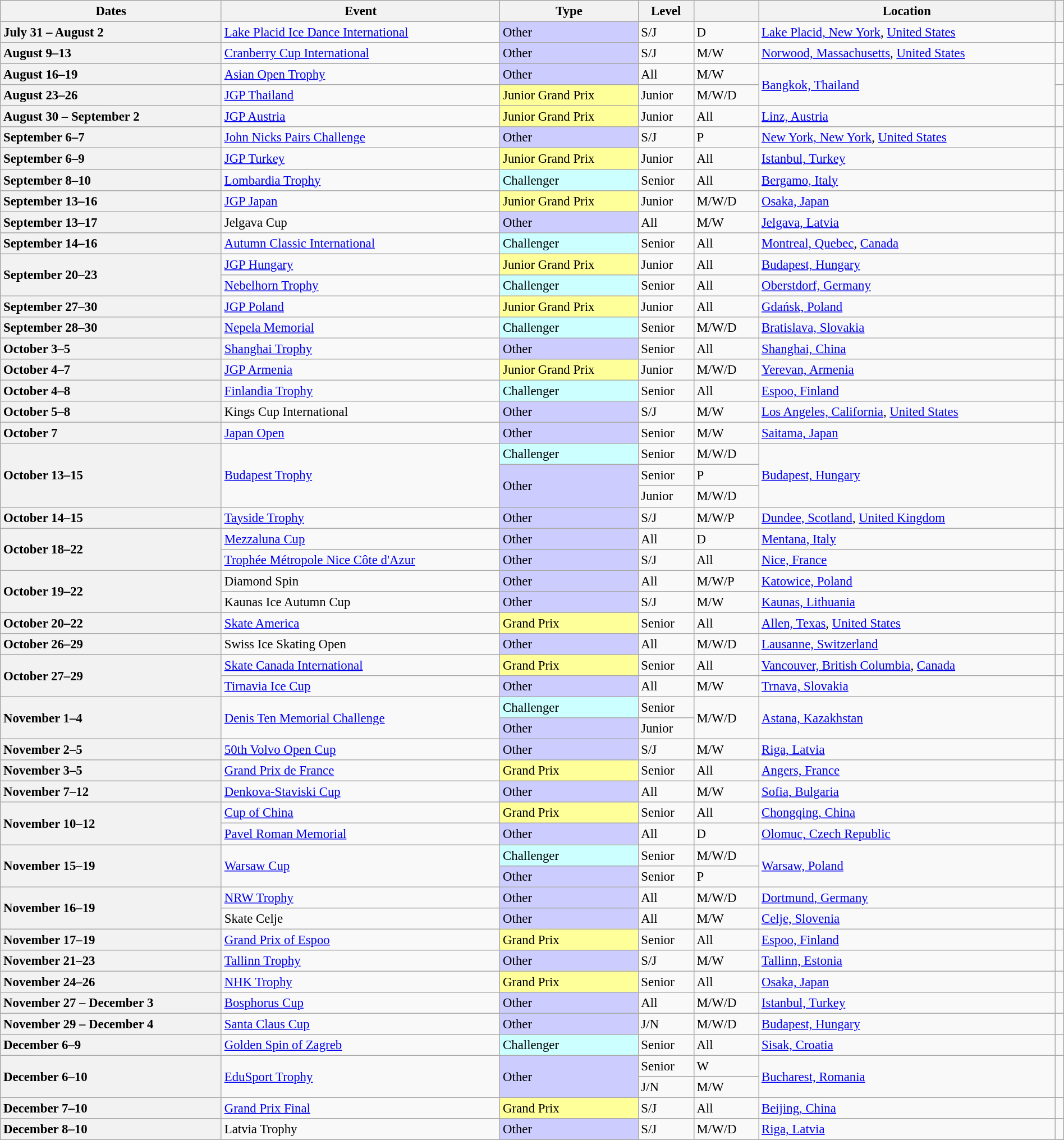<table class="wikitable sortable" style="text-align:left; font-size:95%; width:100%">
<tr>
<th scope="col">Dates</th>
<th scope="col">Event</th>
<th scope="col">Type</th>
<th scope="col" class="unsortable">Level</th>
<th scope="col" class="unsortable"></th>
<th scope="col" class="unsortable">Location</th>
<th scope="col" class="unsortable"></th>
</tr>
<tr>
<th scope="row" style="text-align:left">July 31 – August 2</th>
<td><a href='#'>Lake Placid Ice Dance International</a></td>
<td bgcolor="#ccccff">Other</td>
<td>S/J</td>
<td>D</td>
<td><a href='#'>Lake Placid, New York</a>, <a href='#'>United States</a></td>
<td></td>
</tr>
<tr>
<th scope="row" style="text-align:left">August 9–13</th>
<td><a href='#'>Cranberry Cup International</a></td>
<td bgcolor="#ccccff">Other</td>
<td>S/J</td>
<td>M/W</td>
<td><a href='#'>Norwood, Massachusetts</a>, <a href='#'>United States</a></td>
<td></td>
</tr>
<tr>
<th scope="row" style="text-align:left">August 16–19</th>
<td><a href='#'>Asian Open Trophy</a></td>
<td bgcolor="#ccccff">Other</td>
<td>All</td>
<td>M/W</td>
<td rowspan="2"><a href='#'>Bangkok, Thailand</a></td>
<td></td>
</tr>
<tr>
<th scope="row" style="text-align:left">August 23–26</th>
<td><a href='#'>JGP Thailand</a></td>
<td bgcolor="#ffff99">Junior Grand Prix</td>
<td>Junior</td>
<td>M/W/D</td>
<td></td>
</tr>
<tr>
<th scope="row" style="text-align:left">August 30 – September 2</th>
<td><a href='#'>JGP Austria</a></td>
<td bgcolor="#ffff99">Junior Grand Prix</td>
<td>Junior</td>
<td>All</td>
<td><a href='#'>Linz, Austria</a></td>
<td></td>
</tr>
<tr>
<th scope="row" style="text-align:left">September 6–7</th>
<td><a href='#'>John Nicks Pairs Challenge</a></td>
<td bgcolor="#ccccff">Other</td>
<td>S/J</td>
<td>P</td>
<td><a href='#'>New York, New York</a>, <a href='#'>United States</a></td>
<td></td>
</tr>
<tr>
<th scope="row" style="text-align:left">September 6–9</th>
<td><a href='#'>JGP Turkey</a></td>
<td bgcolor="#ffff99">Junior Grand Prix</td>
<td>Junior</td>
<td>All</td>
<td><a href='#'>Istanbul, Turkey</a></td>
<td></td>
</tr>
<tr>
<th scope="row" style="text-align:left">September 8–10</th>
<td><a href='#'>Lombardia Trophy</a></td>
<td bgcolor="#ccffff">Challenger</td>
<td>Senior</td>
<td>All</td>
<td><a href='#'>Bergamo, Italy</a></td>
<td></td>
</tr>
<tr>
<th scope="row" style="text-align:left">September 13–16</th>
<td><a href='#'>JGP Japan</a></td>
<td bgcolor="#ffff99">Junior Grand Prix</td>
<td>Junior</td>
<td>M/W/D</td>
<td><a href='#'>Osaka, Japan</a></td>
<td></td>
</tr>
<tr>
<th scope="row" style="text-align:left">September 13–17</th>
<td>Jelgava Cup</td>
<td bgcolor="#ccccff">Other</td>
<td>All</td>
<td>M/W</td>
<td><a href='#'>Jelgava, Latvia</a></td>
<td></td>
</tr>
<tr>
<th scope="row" style="text-align:left">September 14–16</th>
<td><a href='#'>Autumn Classic International</a></td>
<td bgcolor="#ccffff">Challenger</td>
<td>Senior</td>
<td>All</td>
<td><a href='#'>Montreal, Quebec</a>, <a href='#'>Canada</a></td>
<td></td>
</tr>
<tr>
<th rowspan="2" scope="row" style="text-align:left">September 20–23</th>
<td><a href='#'>JGP Hungary</a></td>
<td bgcolor="#ffff99">Junior Grand Prix</td>
<td>Junior</td>
<td>All</td>
<td><a href='#'>Budapest, Hungary</a></td>
<td></td>
</tr>
<tr>
<td><a href='#'>Nebelhorn Trophy</a></td>
<td bgcolor="#ccffff">Challenger</td>
<td>Senior</td>
<td>All</td>
<td><a href='#'>Oberstdorf, Germany</a></td>
<td></td>
</tr>
<tr>
<th scope="row" style="text-align:left">September 27–30</th>
<td><a href='#'>JGP Poland</a></td>
<td bgcolor="#ffff99">Junior Grand Prix</td>
<td>Junior</td>
<td>All</td>
<td><a href='#'>Gdańsk, Poland</a></td>
<td></td>
</tr>
<tr>
<th scope="row" style="text-align:left">September 28–30</th>
<td><a href='#'>Nepela Memorial</a></td>
<td bgcolor="#ccffff">Challenger</td>
<td>Senior</td>
<td>M/W/D</td>
<td><a href='#'>Bratislava, Slovakia</a></td>
<td></td>
</tr>
<tr>
<th scope="row" style="text-align:left">October 3–5</th>
<td><a href='#'>Shanghai Trophy</a></td>
<td bgcolor="#ccccff">Other</td>
<td>Senior</td>
<td>All</td>
<td><a href='#'>Shanghai, China</a></td>
<td></td>
</tr>
<tr>
<th scope="row" style="text-align:left">October 4–7</th>
<td><a href='#'>JGP Armenia</a></td>
<td bgcolor="#ffff99">Junior Grand Prix</td>
<td>Junior</td>
<td>M/W/D</td>
<td><a href='#'>Yerevan, Armenia</a></td>
<td></td>
</tr>
<tr>
<th scope="row" style="text-align:left">October 4–8</th>
<td><a href='#'>Finlandia Trophy</a></td>
<td bgcolor="#ccffff">Challenger</td>
<td>Senior</td>
<td>All</td>
<td><a href='#'>Espoo, Finland</a></td>
<td></td>
</tr>
<tr>
<th scope="row" style="text-align:left">October 5–8</th>
<td>Kings Cup International</td>
<td bgcolor="#ccccff">Other</td>
<td>S/J</td>
<td>M/W</td>
<td><a href='#'>Los Angeles, California</a>, <a href='#'>United States</a></td>
<td></td>
</tr>
<tr>
<th scope="row" style="text-align:left">October 7</th>
<td><a href='#'>Japan Open</a></td>
<td bgcolor="#ccccff">Other</td>
<td>Senior</td>
<td>M/W</td>
<td><a href='#'>Saitama, Japan</a></td>
<td></td>
</tr>
<tr>
<th scope="row" style="text-align:left" rowspan="3">October 13–15</th>
<td rowspan="3"><a href='#'>Budapest Trophy</a></td>
<td bgcolor="#ccffff">Challenger</td>
<td>Senior</td>
<td>M/W/D</td>
<td rowspan="3"><a href='#'>Budapest, Hungary</a></td>
<td rowspan="3"></td>
</tr>
<tr>
<td rowspan="2" bgcolor="#ccccff">Other</td>
<td>Senior</td>
<td>P</td>
</tr>
<tr>
<td>Junior</td>
<td>M/W/D</td>
</tr>
<tr>
<th scope="row" style="text-align:left">October 14–15</th>
<td><a href='#'>Tayside Trophy</a></td>
<td bgcolor="#ccccff">Other</td>
<td>S/J</td>
<td>M/W/P</td>
<td><a href='#'>Dundee, Scotland</a>, <a href='#'>United Kingdom</a></td>
<td></td>
</tr>
<tr>
<th rowspan="2" scope="row" style="text-align:left">October 18–22</th>
<td><a href='#'>Mezzaluna Cup</a></td>
<td bgcolor="#ccccff">Other</td>
<td>All</td>
<td>D</td>
<td><a href='#'>Mentana, Italy</a></td>
<td></td>
</tr>
<tr>
<td><a href='#'>Trophée Métropole Nice Côte d'Azur</a></td>
<td bgcolor="#ccccff">Other</td>
<td>S/J</td>
<td>All</td>
<td><a href='#'>Nice, France</a></td>
<td></td>
</tr>
<tr>
<th rowspan="2" scope="row" style="text-align:left">October 19–22</th>
<td>Diamond Spin</td>
<td bgcolor="#ccccff">Other</td>
<td>All</td>
<td>M/W/P</td>
<td><a href='#'>Katowice, Poland</a></td>
<td></td>
</tr>
<tr>
<td>Kaunas Ice Autumn Cup</td>
<td bgcolor="#ccccff">Other</td>
<td>S/J</td>
<td>M/W</td>
<td><a href='#'>Kaunas, Lithuania</a></td>
<td></td>
</tr>
<tr>
<th scope="row" style="text-align:left">October 20–22</th>
<td><a href='#'>Skate America</a></td>
<td bgcolor="#ffff99">Grand Prix</td>
<td>Senior</td>
<td>All</td>
<td><a href='#'>Allen, Texas</a>, <a href='#'>United States</a></td>
<td></td>
</tr>
<tr>
<th scope="row" style="text-align:left">October 26–29</th>
<td>Swiss Ice Skating Open</td>
<td bgcolor="#ccccff">Other</td>
<td>All</td>
<td>M/W/D</td>
<td><a href='#'>Lausanne, Switzerland</a></td>
<td></td>
</tr>
<tr>
<th rowspan="2" scope="row" style="text-align:left">October 27–29</th>
<td><a href='#'>Skate Canada International</a></td>
<td bgcolor="#ffff99">Grand Prix</td>
<td>Senior</td>
<td>All</td>
<td><a href='#'>Vancouver, British Columbia</a>, <a href='#'>Canada</a></td>
<td></td>
</tr>
<tr>
<td><a href='#'>Tirnavia Ice Cup</a></td>
<td bgcolor="#ccccff">Other</td>
<td>All</td>
<td>M/W</td>
<td><a href='#'>Trnava, Slovakia</a></td>
<td></td>
</tr>
<tr>
<th scope="row" style="text-align:left" rowspan="2">November 1–4</th>
<td rowspan="2"><a href='#'>Denis Ten Memorial Challenge</a></td>
<td bgcolor="#ccffff">Challenger</td>
<td>Senior</td>
<td rowspan="2">M/W/D</td>
<td rowspan="2"><a href='#'>Astana, Kazakhstan</a></td>
<td rowspan=2></td>
</tr>
<tr>
<td bgcolor="#ccccff">Other</td>
<td>Junior</td>
</tr>
<tr>
<th scope="row" style="text-align:left">November 2–5</th>
<td><a href='#'>50th Volvo Open Cup</a></td>
<td bgcolor="#ccccff">Other</td>
<td>S/J</td>
<td>M/W</td>
<td><a href='#'>Riga, Latvia</a></td>
<td></td>
</tr>
<tr>
<th scope="row" style="text-align:left">November 3–5</th>
<td><a href='#'>Grand Prix de France</a></td>
<td bgcolor="#ffff99">Grand Prix</td>
<td>Senior</td>
<td>All</td>
<td><a href='#'>Angers, France</a></td>
<td></td>
</tr>
<tr>
<th scope="row" style="text-align:left">November 7–12</th>
<td><a href='#'>Denkova-Staviski Cup</a></td>
<td bgcolor="#ccccff">Other</td>
<td>All</td>
<td>M/W</td>
<td><a href='#'>Sofia, Bulgaria</a></td>
<td></td>
</tr>
<tr>
<th rowspan="2" scope="row" style="text-align:left">November 10–12</th>
<td><a href='#'>Cup of China</a></td>
<td bgcolor="#ffff99">Grand Prix</td>
<td>Senior</td>
<td>All</td>
<td><a href='#'>Chongqing, China</a></td>
<td></td>
</tr>
<tr>
<td><a href='#'>Pavel Roman Memorial</a></td>
<td bgcolor="#ccccff">Other</td>
<td>All</td>
<td>D</td>
<td><a href='#'>Olomuc, Czech Republic</a></td>
<td></td>
</tr>
<tr>
<th scope="row" style="text-align:left" rowspan="2">November 15–19</th>
<td rowspan="2"><a href='#'>Warsaw Cup</a></td>
<td bgcolor="#ccffff">Challenger</td>
<td>Senior</td>
<td>M/W/D</td>
<td rowspan="2"><a href='#'>Warsaw, Poland</a></td>
<td rowspan="2"></td>
</tr>
<tr>
<td bgcolor="#ccccff">Other</td>
<td>Senior</td>
<td>P</td>
</tr>
<tr>
<th rowspan="2" scope="row" style="text-align:left">November 16–19</th>
<td><a href='#'>NRW Trophy</a></td>
<td bgcolor="#ccccff">Other</td>
<td>All</td>
<td>M/W/D</td>
<td><a href='#'>Dortmund, Germany</a></td>
<td></td>
</tr>
<tr>
<td>Skate Celje</td>
<td bgcolor="#ccccff">Other</td>
<td>All</td>
<td>M/W</td>
<td><a href='#'>Celje, Slovenia</a></td>
<td></td>
</tr>
<tr>
<th scope="row" style="text-align:left">November 17–19</th>
<td><a href='#'>Grand Prix of Espoo</a></td>
<td bgcolor="#ffff99">Grand Prix</td>
<td>Senior</td>
<td>All</td>
<td><a href='#'>Espoo, Finland</a></td>
<td></td>
</tr>
<tr>
<th scope="row" style="text-align:left">November 21–23</th>
<td><a href='#'>Tallinn Trophy</a></td>
<td bgcolor="#ccccff">Other</td>
<td>S/J</td>
<td>M/W</td>
<td><a href='#'>Tallinn, Estonia</a></td>
<td></td>
</tr>
<tr>
<th scope="row" style="text-align:left">November 24–26</th>
<td><a href='#'>NHK Trophy</a></td>
<td bgcolor="#ffff99">Grand Prix</td>
<td>Senior</td>
<td>All</td>
<td><a href='#'>Osaka, Japan</a></td>
<td></td>
</tr>
<tr>
<th scope="row" style="text-align:left">November 27 – December 3</th>
<td><a href='#'>Bosphorus Cup</a></td>
<td bgcolor="#ccccff">Other</td>
<td>All</td>
<td>M/W/D</td>
<td><a href='#'>Istanbul, Turkey</a></td>
<td></td>
</tr>
<tr>
<th scope="row" style="text-align:left">November 29 – December 4</th>
<td><a href='#'>Santa Claus Cup</a></td>
<td bgcolor="#ccccff">Other</td>
<td>J/N</td>
<td>M/W/D</td>
<td><a href='#'>Budapest, Hungary</a></td>
<td></td>
</tr>
<tr>
<th scope="row" style="text-align:left">December 6–9</th>
<td><a href='#'>Golden Spin of Zagreb</a></td>
<td bgcolor="#ccffff">Challenger</td>
<td>Senior</td>
<td>All</td>
<td><a href='#'>Sisak, Croatia</a></td>
<td></td>
</tr>
<tr>
<th rowspan="2" scope="row" style="text-align:left">December 6–10</th>
<td rowspan="2"><a href='#'>EduSport Trophy</a></td>
<td rowspan="2" bgcolor="#ccccff">Other</td>
<td>Senior</td>
<td>W</td>
<td rowspan="2"><a href='#'>Bucharest, Romania</a></td>
<td rowspan="2"></td>
</tr>
<tr>
<td>J/N</td>
<td>M/W</td>
</tr>
<tr>
<th scope="row" style="text-align:left">December 7–10</th>
<td><a href='#'>Grand Prix Final</a></td>
<td bgcolor="#ffff99">Grand Prix</td>
<td>S/J</td>
<td>All</td>
<td><a href='#'>Beijing, China</a></td>
<td></td>
</tr>
<tr>
<th scope="row" style="text-align:left">December 8–10</th>
<td>Latvia Trophy</td>
<td bgcolor="#ccccff">Other</td>
<td>S/J</td>
<td>M/W/D</td>
<td><a href='#'>Riga, Latvia</a></td>
<td></td>
</tr>
</table>
